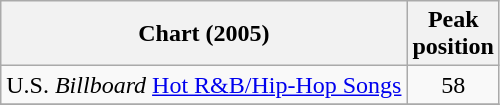<table class="wikitable">
<tr>
<th>Chart (2005)</th>
<th>Peak<br>position</th>
</tr>
<tr>
<td>U.S. <em>Billboard</em> <a href='#'>Hot R&B/Hip-Hop Songs</a></td>
<td align="center">58</td>
</tr>
<tr>
</tr>
</table>
